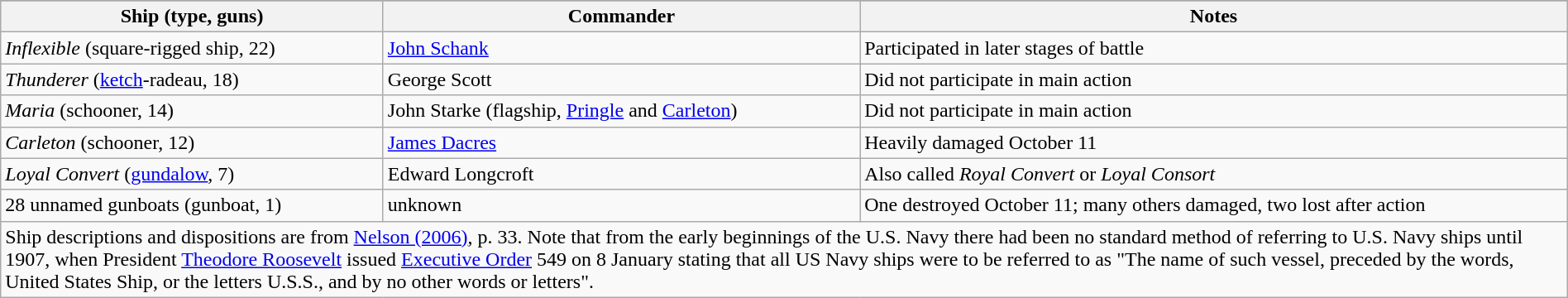<table class="wikitable" style="width:100%">
<tr>
</tr>
<tr>
<th style="width=20%">Ship (type, guns)</th>
<th style="width=25%">Commander</th>
<th style="width=30%">Notes</th>
</tr>
<tr>
<td><em>Inflexible</em> (square-rigged ship, 22)</td>
<td><a href='#'>John Schank</a></td>
<td>Participated in later stages of battle</td>
</tr>
<tr>
<td><em>Thunderer</em> (<a href='#'>ketch</a>-radeau, 18)</td>
<td>George Scott</td>
<td>Did not participate in main action</td>
</tr>
<tr>
<td><em>Maria</em> (schooner, 14)</td>
<td>John Starke (flagship, <a href='#'>Pringle</a> and <a href='#'>Carleton</a>)</td>
<td>Did not participate in main action</td>
</tr>
<tr>
<td><em>Carleton</em> (schooner, 12)</td>
<td><a href='#'>James Dacres</a></td>
<td>Heavily damaged October 11</td>
</tr>
<tr>
<td><em>Loyal Convert</em> (<a href='#'>gundalow</a>, 7)</td>
<td>Edward Longcroft</td>
<td>Also called <em>Royal Convert</em> or <em>Loyal Consort</em></td>
</tr>
<tr>
<td>28 unnamed gunboats (gunboat, 1)</td>
<td>unknown</td>
<td>One destroyed October 11; many others damaged, two lost after action</td>
</tr>
<tr>
<td colspan="3">Ship descriptions and dispositions are from <a href='#'>Nelson (2006)</a>, p. 33. Note that from the early beginnings of the U.S. Navy there had been no standard method of referring to U.S. Navy ships until 1907, when President <a href='#'>Theodore Roosevelt</a> issued <a href='#'>Executive Order</a> 549 on 8 January stating that all US Navy ships were to be referred to as "The name of such vessel, preceded by the words, United States Ship, or the letters U.S.S., and by no other words or letters".</td>
</tr>
</table>
